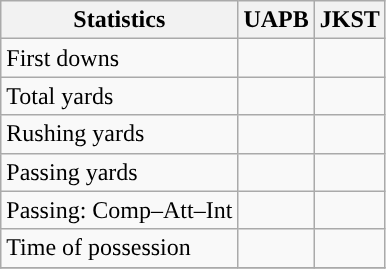<table class="wikitable" style="float: left;">
<tr>
<th>Statistics</th>
<th>UAPB</th>
<th>JKST</th>
</tr>
<tr>
<td>First downs</td>
<td></td>
<td></td>
</tr>
<tr>
<td>Total yards</td>
<td></td>
<td></td>
</tr>
<tr>
<td>Rushing yards</td>
<td></td>
<td></td>
</tr>
<tr>
<td>Passing yards</td>
<td></td>
<td></td>
</tr>
<tr>
<td>Passing: Comp–Att–Int</td>
<td></td>
<td></td>
</tr>
<tr>
<td>Time of possession</td>
<td></td>
<td></td>
</tr>
<tr>
</tr>
</table>
